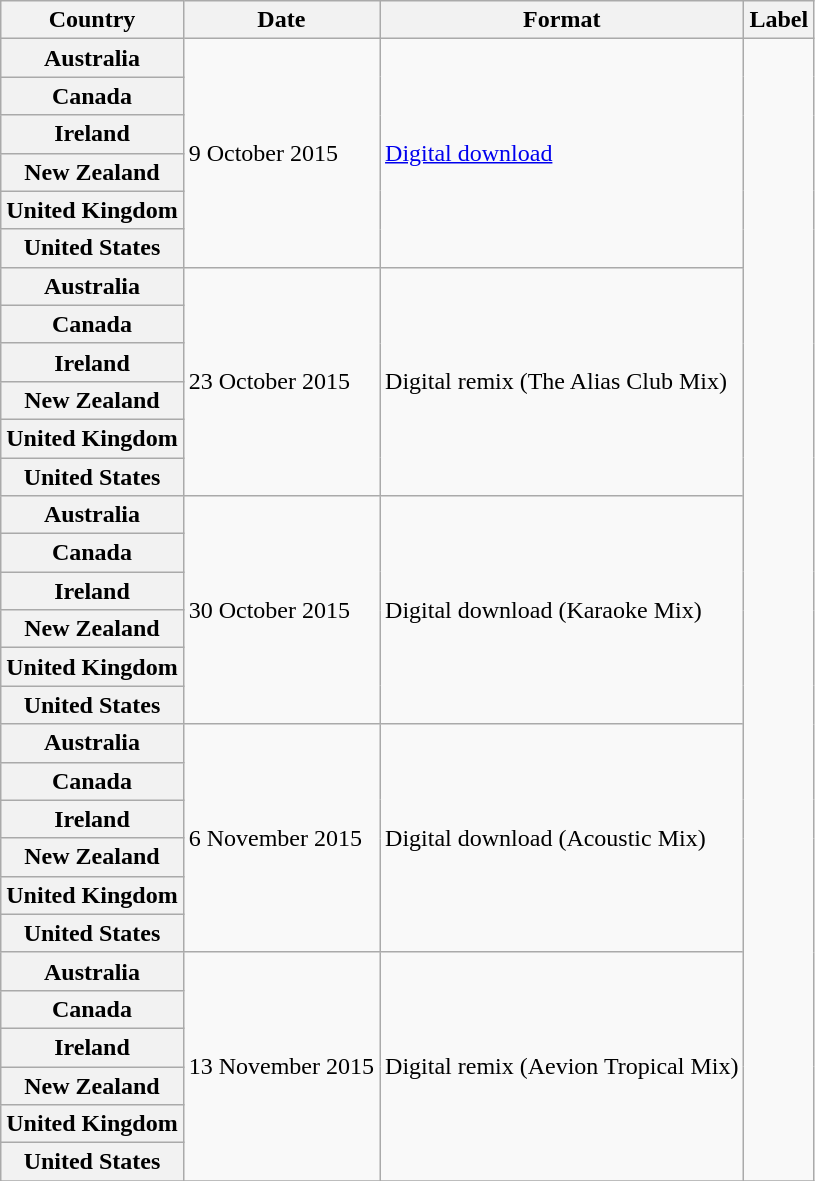<table class="wikitable plainrowheaders" border="1">
<tr>
<th scope="col">Country</th>
<th scope="col">Date</th>
<th scope="col">Format</th>
<th scope="col">Label</th>
</tr>
<tr>
<th scope="row">Australia</th>
<td rowspan="6">9 October 2015</td>
<td rowspan="6"><a href='#'>Digital download</a></td>
<td rowspan="30"></td>
</tr>
<tr>
<th scope="row">Canada</th>
</tr>
<tr>
<th scope="row">Ireland</th>
</tr>
<tr>
<th scope="row">New Zealand</th>
</tr>
<tr>
<th scope="row">United Kingdom</th>
</tr>
<tr>
<th scope="row">United States</th>
</tr>
<tr>
<th scope="row">Australia</th>
<td rowspan="6">23 October 2015</td>
<td rowspan="6">Digital remix (The Alias Club Mix)</td>
</tr>
<tr>
<th scope="row">Canada</th>
</tr>
<tr>
<th scope="row">Ireland</th>
</tr>
<tr>
<th scope="row">New Zealand</th>
</tr>
<tr>
<th scope="row">United Kingdom</th>
</tr>
<tr>
<th scope="row">United States</th>
</tr>
<tr>
<th scope="row">Australia</th>
<td rowspan="6">30 October 2015</td>
<td rowspan="6">Digital download (Karaoke Mix)</td>
</tr>
<tr>
<th scope="row">Canada</th>
</tr>
<tr>
<th scope="row">Ireland</th>
</tr>
<tr>
<th scope="row">New Zealand</th>
</tr>
<tr>
<th scope="row">United Kingdom</th>
</tr>
<tr>
<th scope="row">United States</th>
</tr>
<tr>
<th scope="row">Australia</th>
<td rowspan="6">6 November 2015</td>
<td rowspan="6">Digital download (Acoustic Mix)</td>
</tr>
<tr>
<th scope="row">Canada</th>
</tr>
<tr>
<th scope="row">Ireland</th>
</tr>
<tr>
<th scope="row">New Zealand</th>
</tr>
<tr>
<th scope="row">United Kingdom</th>
</tr>
<tr>
<th scope="row">United States</th>
</tr>
<tr>
<th scope="row">Australia</th>
<td rowspan="6">13 November 2015</td>
<td rowspan="6">Digital remix (Aevion Tropical Mix)</td>
</tr>
<tr>
<th scope="row">Canada</th>
</tr>
<tr>
<th scope="row">Ireland</th>
</tr>
<tr>
<th scope="row">New Zealand</th>
</tr>
<tr>
<th scope="row">United Kingdom</th>
</tr>
<tr>
<th scope="row">United States</th>
</tr>
<tr>
</tr>
</table>
